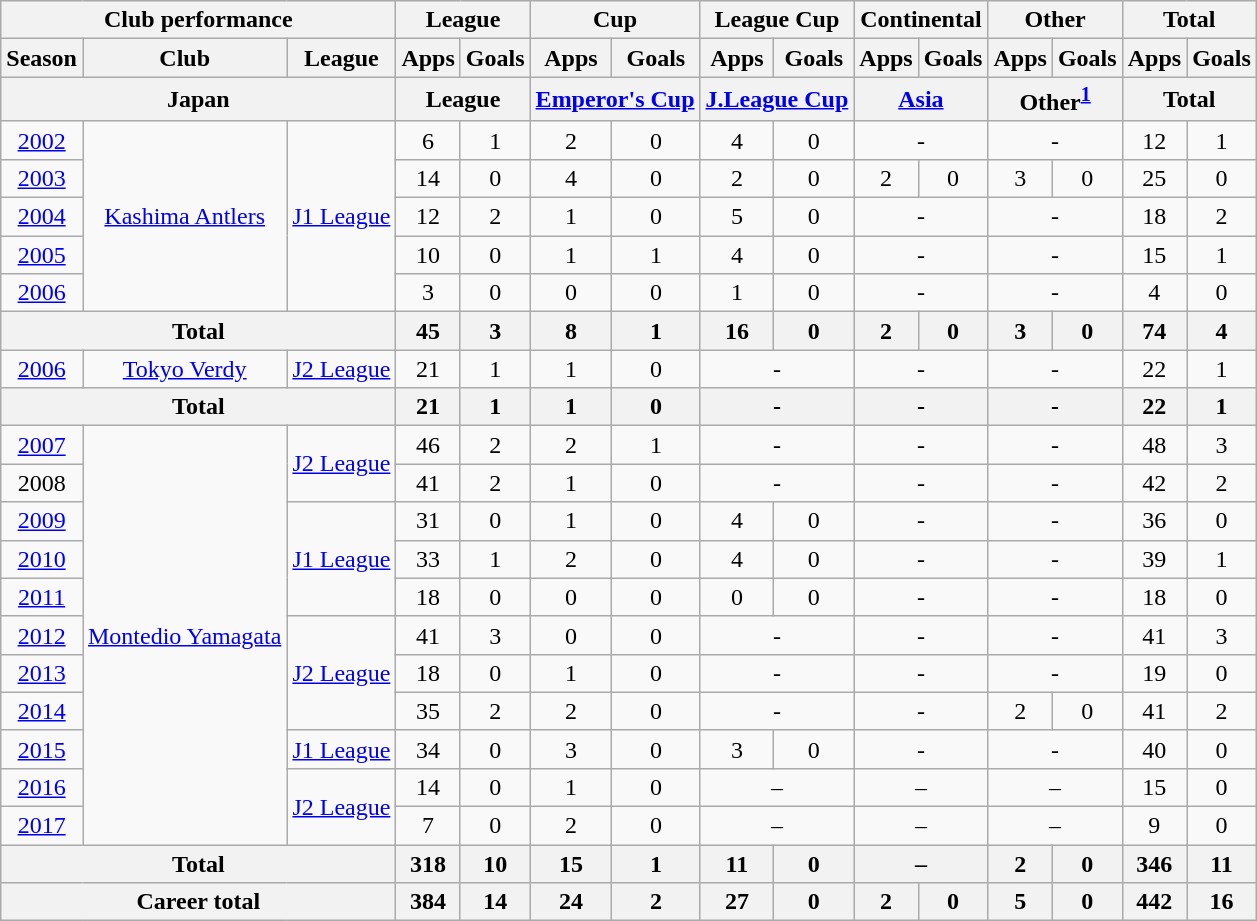<table class="wikitable" style="text-align:center;">
<tr>
<th colspan=3>Club performance</th>
<th colspan=2>League</th>
<th colspan=2>Cup</th>
<th colspan=2>League Cup</th>
<th colspan=2>Continental</th>
<th colspan="2">Other</th>
<th colspan=2>Total</th>
</tr>
<tr>
<th>Season</th>
<th>Club</th>
<th>League</th>
<th>Apps</th>
<th>Goals</th>
<th>Apps</th>
<th>Goals</th>
<th>Apps</th>
<th>Goals</th>
<th>Apps</th>
<th>Goals</th>
<th>Apps</th>
<th>Goals</th>
<th>Apps</th>
<th>Goals</th>
</tr>
<tr>
<th colspan=3>Japan</th>
<th colspan=2>League</th>
<th colspan=2><a href='#'>Emperor's Cup</a></th>
<th colspan=2><a href='#'>J.League Cup</a></th>
<th colspan=2><a href='#'>Asia</a></th>
<th colspan="2">Other<sup><a href='#'>1</a></sup></th>
<th colspan=2>Total</th>
</tr>
<tr>
<td><a href='#'>2002</a></td>
<td rowspan="5"><a href='#'>Kashima Antlers</a></td>
<td rowspan="5"><a href='#'>J1 League</a></td>
<td>6</td>
<td>1</td>
<td>2</td>
<td>0</td>
<td>4</td>
<td>0</td>
<td colspan="2">-</td>
<td colspan="2">-</td>
<td>12</td>
<td>1</td>
</tr>
<tr>
<td><a href='#'>2003</a></td>
<td>14</td>
<td>0</td>
<td>4</td>
<td>0</td>
<td>2</td>
<td>0</td>
<td>2</td>
<td>0</td>
<td>3</td>
<td>0</td>
<td>25</td>
<td>0</td>
</tr>
<tr>
<td><a href='#'>2004</a></td>
<td>12</td>
<td>2</td>
<td>1</td>
<td>0</td>
<td>5</td>
<td>0</td>
<td colspan="2">-</td>
<td colspan="2">-</td>
<td>18</td>
<td>2</td>
</tr>
<tr>
<td><a href='#'>2005</a></td>
<td>10</td>
<td>0</td>
<td>1</td>
<td>1</td>
<td>4</td>
<td>0</td>
<td colspan="2">-</td>
<td colspan="2">-</td>
<td>15</td>
<td>1</td>
</tr>
<tr>
<td><a href='#'>2006</a></td>
<td>3</td>
<td>0</td>
<td>0</td>
<td>0</td>
<td>1</td>
<td>0</td>
<td colspan="2">-</td>
<td colspan="2">-</td>
<td>4</td>
<td>0</td>
</tr>
<tr>
<th colspan="3">Total</th>
<th>45</th>
<th>3</th>
<th>8</th>
<th>1</th>
<th>16</th>
<th>0</th>
<th>2</th>
<th>0</th>
<th>3</th>
<th>0</th>
<th>74</th>
<th>4</th>
</tr>
<tr>
<td><a href='#'>2006</a></td>
<td><a href='#'>Tokyo Verdy</a></td>
<td><a href='#'>J2 League</a></td>
<td>21</td>
<td>1</td>
<td>1</td>
<td>0</td>
<td colspan="2">-</td>
<td colspan="2">-</td>
<td colspan="2">-</td>
<td>22</td>
<td>1</td>
</tr>
<tr>
<th colspan="3">Total</th>
<th>21</th>
<th>1</th>
<th>1</th>
<th>0</th>
<th colspan="2">-</th>
<th colspan="2">-</th>
<th colspan="2">-</th>
<th>22</th>
<th>1</th>
</tr>
<tr>
<td><a href='#'>2007</a></td>
<td rowspan="11"><a href='#'>Montedio Yamagata</a></td>
<td rowspan="2"><a href='#'>J2 League</a></td>
<td>46</td>
<td>2</td>
<td>2</td>
<td>1</td>
<td colspan="2">-</td>
<td colspan="2">-</td>
<td colspan="2">-</td>
<td>48</td>
<td>3</td>
</tr>
<tr>
<td>2008</td>
<td>41</td>
<td>2</td>
<td>1</td>
<td>0</td>
<td colspan="2">-</td>
<td colspan="2">-</td>
<td colspan="2">-</td>
<td>42</td>
<td>2</td>
</tr>
<tr>
<td><a href='#'>2009</a></td>
<td rowspan="3"><a href='#'>J1 League</a></td>
<td>31</td>
<td>0</td>
<td>1</td>
<td>0</td>
<td>4</td>
<td>0</td>
<td colspan="2">-</td>
<td colspan="2">-</td>
<td>36</td>
<td>0</td>
</tr>
<tr>
<td><a href='#'>2010</a></td>
<td>33</td>
<td>1</td>
<td>2</td>
<td>0</td>
<td>4</td>
<td>0</td>
<td colspan="2">-</td>
<td colspan="2">-</td>
<td>39</td>
<td>1</td>
</tr>
<tr>
<td><a href='#'>2011</a></td>
<td>18</td>
<td>0</td>
<td>0</td>
<td>0</td>
<td>0</td>
<td>0</td>
<td colspan="2">-</td>
<td colspan="2">-</td>
<td>18</td>
<td>0</td>
</tr>
<tr>
<td><a href='#'>2012</a></td>
<td rowspan="3"><a href='#'>J2 League</a></td>
<td>41</td>
<td>3</td>
<td>0</td>
<td>0</td>
<td colspan="2">-</td>
<td colspan="2">-</td>
<td colspan="2">-</td>
<td>41</td>
<td>3</td>
</tr>
<tr>
<td><a href='#'>2013</a></td>
<td>18</td>
<td>0</td>
<td>1</td>
<td>0</td>
<td colspan="2">-</td>
<td colspan="2">-</td>
<td colspan="2">-</td>
<td>19</td>
<td>0</td>
</tr>
<tr>
<td><a href='#'>2014</a></td>
<td>35</td>
<td>2</td>
<td>2</td>
<td>0</td>
<td colspan="2">-</td>
<td colspan="2">-</td>
<td>2</td>
<td>0</td>
<td>41</td>
<td>2</td>
</tr>
<tr>
<td><a href='#'>2015</a></td>
<td><a href='#'>J1 League</a></td>
<td>34</td>
<td>0</td>
<td>3</td>
<td>0</td>
<td>3</td>
<td>0</td>
<td colspan="2">-</td>
<td colspan="2">-</td>
<td>40</td>
<td>0</td>
</tr>
<tr>
<td><a href='#'>2016</a></td>
<td rowspan="2"><a href='#'>J2 League</a></td>
<td>14</td>
<td>0</td>
<td>1</td>
<td>0</td>
<td colspan="2">–</td>
<td colspan="2">–</td>
<td colspan="2">–</td>
<td>15</td>
<td>0</td>
</tr>
<tr>
<td><a href='#'>2017</a></td>
<td>7</td>
<td>0</td>
<td>2</td>
<td>0</td>
<td colspan="2">–</td>
<td colspan="2">–</td>
<td colspan="2">–</td>
<td>9</td>
<td>0</td>
</tr>
<tr>
<th colspan="3">Total</th>
<th>318</th>
<th>10</th>
<th>15</th>
<th>1</th>
<th>11</th>
<th>0</th>
<th colspan="2">–</th>
<th>2</th>
<th>0</th>
<th>346</th>
<th>11</th>
</tr>
<tr>
<th colspan=3>Career total</th>
<th>384</th>
<th>14</th>
<th>24</th>
<th>2</th>
<th>27</th>
<th>0</th>
<th>2</th>
<th>0</th>
<th>5</th>
<th>0</th>
<th>442</th>
<th>16</th>
</tr>
</table>
